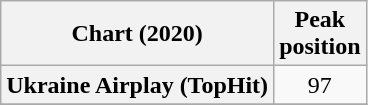<table class="wikitable plainrowheaders" style="text-align:center">
<tr>
<th scope="col">Chart (2020)</th>
<th scope="col">Peak<br>position</th>
</tr>
<tr>
<th scope="row">Ukraine Airplay (TopHit)</th>
<td>97</td>
</tr>
<tr>
</tr>
</table>
